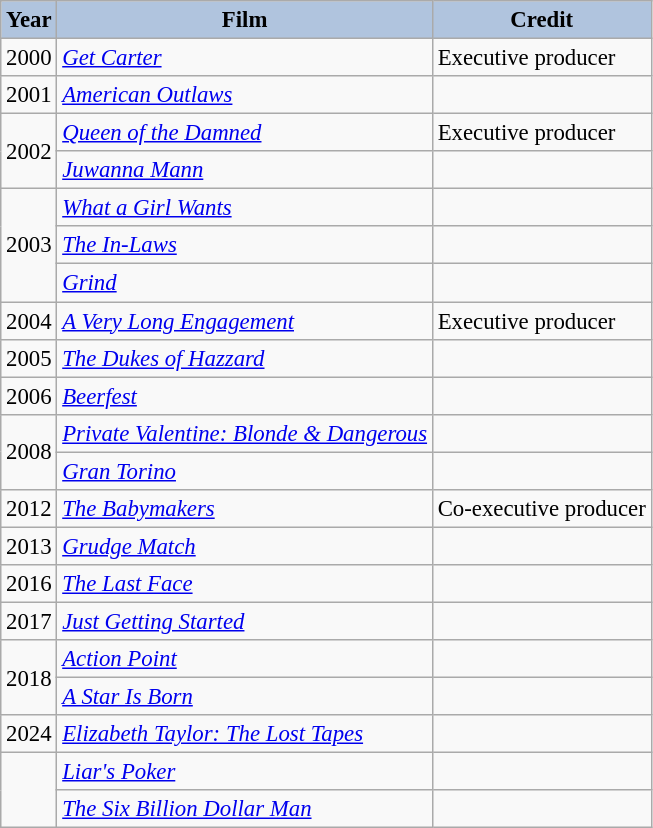<table class="wikitable" style="font-size:95%;">
<tr>
<th style="background:#B0C4DE;">Year</th>
<th style="background:#B0C4DE;">Film</th>
<th style="background:#B0C4DE;">Credit</th>
</tr>
<tr>
<td>2000</td>
<td><em><a href='#'>Get Carter</a></em></td>
<td>Executive producer</td>
</tr>
<tr>
<td>2001</td>
<td><em><a href='#'>American Outlaws</a></em></td>
<td></td>
</tr>
<tr>
<td rowspan=2>2002</td>
<td><em><a href='#'>Queen of the Damned</a></em></td>
<td>Executive producer</td>
</tr>
<tr>
<td><em><a href='#'>Juwanna Mann</a></em></td>
<td></td>
</tr>
<tr>
<td rowspan=3>2003</td>
<td><em><a href='#'>What a Girl Wants</a></em></td>
<td></td>
</tr>
<tr>
<td><em><a href='#'>The In-Laws</a></em></td>
<td></td>
</tr>
<tr>
<td><em><a href='#'>Grind</a></em></td>
<td></td>
</tr>
<tr>
<td>2004</td>
<td><em><a href='#'>A Very Long Engagement</a></em></td>
<td>Executive producer</td>
</tr>
<tr>
<td>2005</td>
<td><em><a href='#'>The Dukes of Hazzard</a></em></td>
<td></td>
</tr>
<tr>
<td>2006</td>
<td><em><a href='#'>Beerfest</a></em></td>
<td></td>
</tr>
<tr>
<td rowspan=2>2008</td>
<td><em><a href='#'>Private Valentine: Blonde & Dangerous</a></em></td>
<td></td>
</tr>
<tr>
<td><em><a href='#'>Gran Torino</a></em></td>
<td></td>
</tr>
<tr>
<td>2012</td>
<td><em><a href='#'>The Babymakers</a></em></td>
<td>Co-executive producer</td>
</tr>
<tr>
<td>2013</td>
<td><em><a href='#'>Grudge Match</a></em></td>
<td></td>
</tr>
<tr>
<td>2016</td>
<td><em><a href='#'>The Last Face</a></em></td>
<td></td>
</tr>
<tr>
<td>2017</td>
<td><em><a href='#'>Just Getting Started</a></em></td>
<td></td>
</tr>
<tr>
<td rowspan=2>2018</td>
<td><em><a href='#'>Action Point</a></em></td>
<td></td>
</tr>
<tr>
<td><em><a href='#'>A Star Is Born</a></em></td>
<td></td>
</tr>
<tr>
<td>2024</td>
<td><em><a href='#'>Elizabeth Taylor: The Lost Tapes</a></em></td>
<td></td>
</tr>
<tr>
<td rowspan=2 style="text-align:center;"></td>
<td><em><a href='#'>Liar's Poker</a></em></td>
<td></td>
</tr>
<tr>
<td><em><a href='#'>The Six Billion Dollar Man</a></em></td>
<td></td>
</tr>
</table>
